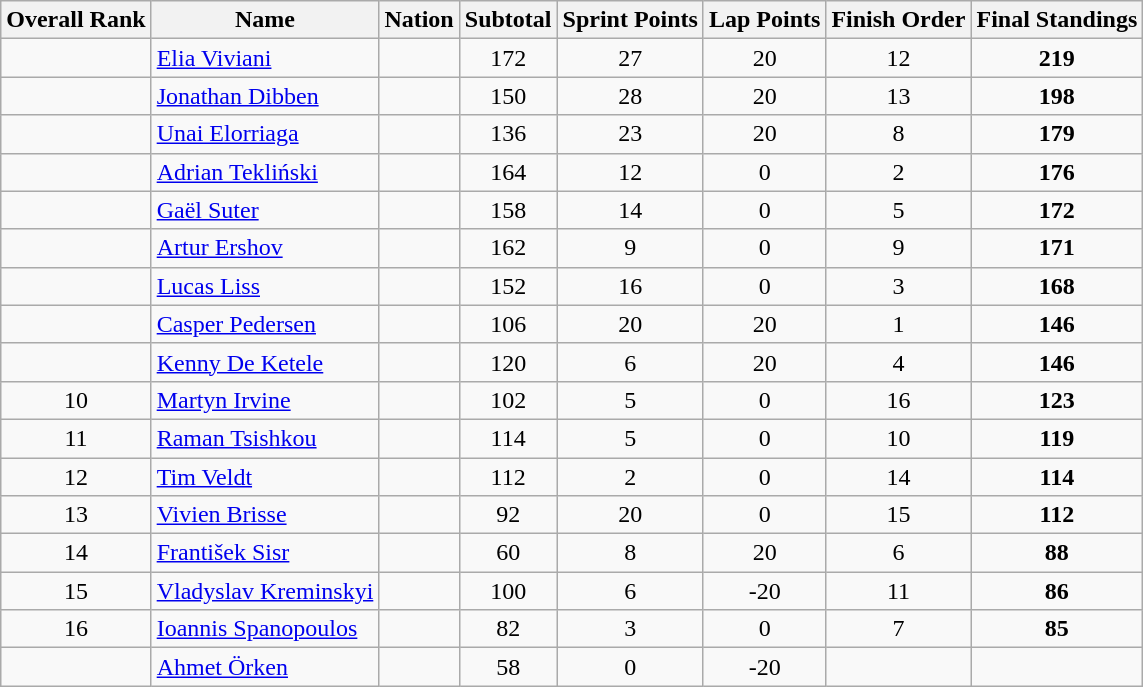<table class="wikitable sortable" style="text-align:center">
<tr>
<th>Overall Rank</th>
<th>Name</th>
<th>Nation</th>
<th>Subtotal</th>
<th>Sprint Points</th>
<th>Lap Points</th>
<th>Finish Order</th>
<th>Final Standings</th>
</tr>
<tr>
<td></td>
<td align=left><a href='#'>Elia Viviani</a></td>
<td align=left></td>
<td>172</td>
<td>27</td>
<td>20</td>
<td>12</td>
<td><strong>219</strong></td>
</tr>
<tr>
<td></td>
<td align=left><a href='#'>Jonathan Dibben</a></td>
<td align=left></td>
<td>150</td>
<td>28</td>
<td>20</td>
<td>13</td>
<td><strong>198</strong></td>
</tr>
<tr>
<td></td>
<td align=left><a href='#'>Unai Elorriaga</a></td>
<td align=left></td>
<td>136</td>
<td>23</td>
<td>20</td>
<td>8</td>
<td><strong>179</strong></td>
</tr>
<tr>
<td></td>
<td align=left><a href='#'>Adrian Tekliński</a></td>
<td align=left></td>
<td>164</td>
<td>12</td>
<td>0</td>
<td>2</td>
<td><strong>176</strong></td>
</tr>
<tr>
<td></td>
<td align=left><a href='#'>Gaël Suter</a></td>
<td align=left></td>
<td>158</td>
<td>14</td>
<td>0</td>
<td>5</td>
<td><strong>172</strong></td>
</tr>
<tr>
<td></td>
<td align=left><a href='#'>Artur Ershov</a></td>
<td align=left></td>
<td>162</td>
<td>9</td>
<td>0</td>
<td>9</td>
<td><strong>171</strong></td>
</tr>
<tr>
<td></td>
<td align=left><a href='#'>Lucas Liss</a></td>
<td align=left></td>
<td>152</td>
<td>16</td>
<td>0</td>
<td>3</td>
<td><strong>168</strong></td>
</tr>
<tr>
<td></td>
<td align=left><a href='#'>Casper Pedersen</a></td>
<td align=left></td>
<td>106</td>
<td>20</td>
<td>20</td>
<td>1</td>
<td><strong>146</strong></td>
</tr>
<tr>
<td></td>
<td align=left><a href='#'>Kenny De Ketele</a></td>
<td align=left></td>
<td>120</td>
<td>6</td>
<td>20</td>
<td>4</td>
<td><strong>146</strong></td>
</tr>
<tr>
<td>10</td>
<td align=left><a href='#'>Martyn Irvine</a></td>
<td align=left></td>
<td>102</td>
<td>5</td>
<td>0</td>
<td>16</td>
<td><strong>123</strong></td>
</tr>
<tr>
<td>11</td>
<td align=left><a href='#'>Raman Tsishkou</a></td>
<td align=left></td>
<td>114</td>
<td>5</td>
<td>0</td>
<td>10</td>
<td><strong>119</strong></td>
</tr>
<tr>
<td>12</td>
<td align=left><a href='#'>Tim Veldt</a></td>
<td align=left></td>
<td>112</td>
<td>2</td>
<td>0</td>
<td>14</td>
<td><strong>114</strong></td>
</tr>
<tr>
<td>13</td>
<td align=left><a href='#'>Vivien Brisse</a></td>
<td align=left></td>
<td>92</td>
<td>20</td>
<td>0</td>
<td>15</td>
<td><strong>112</strong></td>
</tr>
<tr>
<td>14</td>
<td align=left><a href='#'>František Sisr</a></td>
<td align=left></td>
<td>60</td>
<td>8</td>
<td>20</td>
<td>6</td>
<td><strong>88</strong></td>
</tr>
<tr>
<td>15</td>
<td align=left><a href='#'>Vladyslav Kreminskyi</a></td>
<td align=left></td>
<td>100</td>
<td>6</td>
<td>-20</td>
<td>11</td>
<td><strong>86</strong></td>
</tr>
<tr>
<td>16</td>
<td align=left><a href='#'>Ioannis Spanopoulos</a></td>
<td align=left></td>
<td>82</td>
<td>3</td>
<td>0</td>
<td>7</td>
<td><strong>85</strong></td>
</tr>
<tr>
<td></td>
<td align=left><a href='#'>Ahmet Örken</a></td>
<td align=left></td>
<td>58</td>
<td>0</td>
<td>-20</td>
<td></td>
<td></td>
</tr>
</table>
